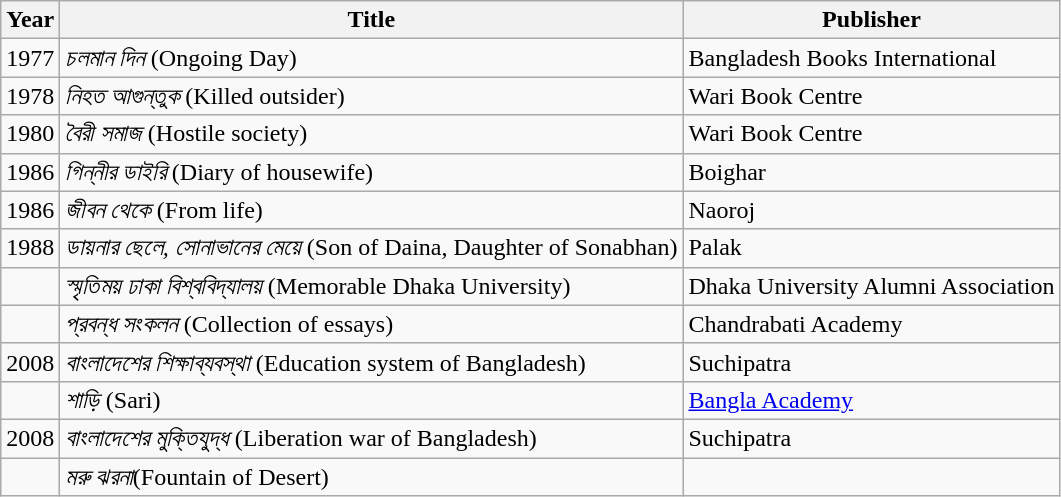<table class="wikitable sortable">
<tr>
<th>Year</th>
<th>Title</th>
<th>Publisher</th>
</tr>
<tr>
<td rowspan="1">1977</td>
<td><em>চলমান দিন</em> (Ongoing Day)</td>
<td rowspan="1">Bangladesh Books International</td>
</tr>
<tr>
<td rowspan="1">1978</td>
<td><em>নিহত আগুন্তুক</em> (Killed outsider)</td>
<td rowspan="1">Wari Book Centre</td>
</tr>
<tr>
<td rowspan="1">1980</td>
<td><em>বৈরী সমাজ</em> (Hostile society)</td>
<td rowspan="1">Wari Book Centre</td>
</tr>
<tr>
<td rowspan="1">1986</td>
<td><em>গিন্নীর ডাইরি</em> (Diary of housewife)</td>
<td rowspan="1">Boighar</td>
</tr>
<tr>
<td rowspan="1">1986</td>
<td><em>জীবন থেকে</em> (From life)</td>
<td rowspan="1">Naoroj</td>
</tr>
<tr>
<td rowspan="1">1988</td>
<td><em>ডায়নার ছেলে, সোনাভানের মেয়ে</em> (Son of Daina, Daughter of Sonabhan)</td>
<td rowspan="1">Palak</td>
</tr>
<tr>
<td rowspan="1"></td>
<td><em>স্মৃতিময় ঢাকা বিশ্ববিদ্যালয়</em> (Memorable Dhaka University)</td>
<td rowspan="1">Dhaka University Alumni Association</td>
</tr>
<tr>
<td rowspan="1"></td>
<td><em>প্রবন্ধ সংকলন</em> (Collection of essays)</td>
<td rowspan="1">Chandrabati Academy</td>
</tr>
<tr>
<td rowspan="1">2008</td>
<td><em>বাংলাদেশের শিক্ষাব্যবস্থা</em> (Education system of Bangladesh)</td>
<td rowspan="1">Suchipatra</td>
</tr>
<tr>
<td rowspan="1"></td>
<td><em>শাড়ি</em> (Sari)</td>
<td rowspan="1"><a href='#'>Bangla Academy</a></td>
</tr>
<tr>
<td rowspan="1">2008</td>
<td><em>বাংলাদেশের মুক্তিযুদ্ধ</em> (Liberation war of Bangladesh)</td>
<td rowspan="1">Suchipatra</td>
</tr>
<tr>
<td></td>
<td><em>মরু ঝরনা</em>(Fountain of Desert)</td>
<td></td>
</tr>
</table>
